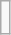<table class="wikitable floatright" style="font-size: 85%;">
<tr>
<td><br></td>
</tr>
</table>
